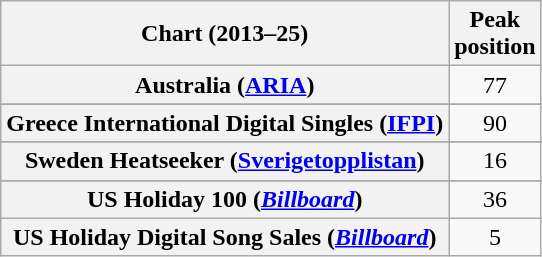<table class="wikitable sortable plainrowheaders" style="text-align:center">
<tr>
<th scope="col">Chart (2013–25)</th>
<th scope="col">Peak<br>position</th>
</tr>
<tr>
<th scope="row">Australia (<a href='#'>ARIA</a>)</th>
<td style="text-align:center;">77</td>
</tr>
<tr>
</tr>
<tr>
<th scope="row">Greece International Digital Singles (<a href='#'>IFPI</a>)</th>
<td>90</td>
</tr>
<tr>
</tr>
<tr>
</tr>
<tr>
</tr>
<tr>
</tr>
<tr>
<th scope="row">Sweden Heatseeker (<a href='#'>Sverigetopplistan</a>)</th>
<td style="text-align:center;">16</td>
</tr>
<tr>
</tr>
<tr>
</tr>
<tr>
<th scope="row">US Holiday 100 (<em><a href='#'>Billboard</a></em>)</th>
<td>36</td>
</tr>
<tr>
<th scope="row">US Holiday Digital Song Sales (<a href='#'><em>Billboard</em></a>)</th>
<td>5</td>
</tr>
</table>
